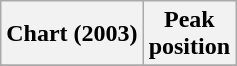<table class="wikitable plainrowheaders">
<tr>
<th scope="col">Chart (2003)</th>
<th scope="col">Peak<br>position</th>
</tr>
<tr>
</tr>
</table>
